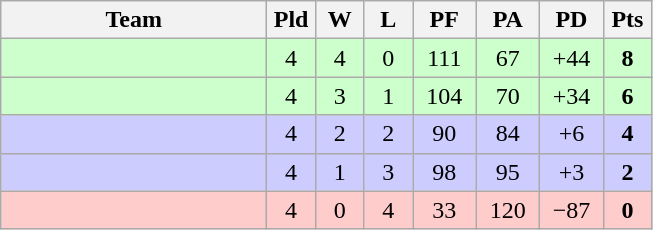<table class=wikitable style="text-align:center">
<tr>
<th width=170>Team</th>
<th width=25>Pld</th>
<th width=25>W</th>
<th width=25>L</th>
<th width=35>PF</th>
<th width=35>PA</th>
<th width=35>PD</th>
<th width=25>Pts</th>
</tr>
<tr bgcolor=ccffcc>
<td style="text-align:left"></td>
<td>4</td>
<td>4</td>
<td>0</td>
<td>111</td>
<td>67</td>
<td>+44</td>
<td><strong>8</strong></td>
</tr>
<tr bgcolor=ccffcc>
<td style="text-align:left"></td>
<td>4</td>
<td>3</td>
<td>1</td>
<td>104</td>
<td>70</td>
<td>+34</td>
<td><strong>6</strong></td>
</tr>
<tr bgcolor=ccccff>
<td style="text-align:left"></td>
<td>4</td>
<td>2</td>
<td>2</td>
<td>90</td>
<td>84</td>
<td>+6</td>
<td><strong>4</strong></td>
</tr>
<tr bgcolor=ccccff>
<td style="text-align:left"></td>
<td>4</td>
<td>1</td>
<td>3</td>
<td>98</td>
<td>95</td>
<td>+3</td>
<td><strong>2</strong></td>
</tr>
<tr bgcolor=ffcccc>
<td style="text-align:left"></td>
<td>4</td>
<td>0</td>
<td>4</td>
<td>33</td>
<td>120</td>
<td>−87</td>
<td><strong>0</strong></td>
</tr>
</table>
